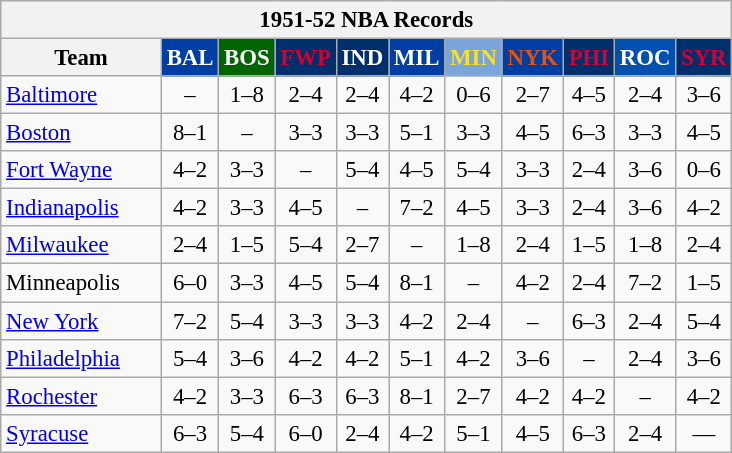<table class="wikitable" style="font-size:95%; text-align:center;">
<tr>
<th colspan=11>1951-52 NBA Records</th>
</tr>
<tr>
<th width=100>Team</th>
<th style="background:#003EA4;color:#FFFFFF;width=35">BAL</th>
<th style="background:#006400;color:#FFFFFF;width=35">BOS</th>
<th style="background:#012F6B;color:#D40032;width=35">FWP</th>
<th style="background:#012F6B;color:#FFFFFF;width=35">IND</th>
<th style="background:#003EA4;color:#FFFFFF;width=35">MIL</th>
<th style="background:#7BA4DB;color:#FBE122;width=35">MIN</th>
<th style="background:#003EA4;color:#E85109;width=35">NYK</th>
<th style="background:#012F6B;color:#D50033;width=35">PHI</th>
<th style="background:#0050B0;color:#FFFFFF;width=35">ROC</th>
<th style="background:#012F6B;color:#D50033;width=35">SYR</th>
</tr>
<tr>
<td style="text-align:left;"><a href='#'>Baltimore</a></td>
<td>–</td>
<td>1–8</td>
<td>2–4</td>
<td>2–4</td>
<td>4–2</td>
<td>0–6</td>
<td>2–7</td>
<td>4–5</td>
<td>2–4</td>
<td>3–6</td>
</tr>
<tr>
<td style="text-align:left;"><a href='#'>Boston</a></td>
<td>8–1</td>
<td>–</td>
<td>3–3</td>
<td>3–3</td>
<td>5–1</td>
<td>3–3</td>
<td>4–5</td>
<td>6–3</td>
<td>3–3</td>
<td>4–5</td>
</tr>
<tr>
<td style="text-align:left;"><a href='#'>Fort Wayne</a></td>
<td>4–2</td>
<td>3–3</td>
<td>–</td>
<td>5–4</td>
<td>4–5</td>
<td>5–4</td>
<td>3–3</td>
<td>2–4</td>
<td>3–6</td>
<td>0–6</td>
</tr>
<tr>
<td style="text-align:left;"><a href='#'>Indianapolis</a></td>
<td>4–2</td>
<td>3–3</td>
<td>4–5</td>
<td>–</td>
<td>7–2</td>
<td>4–5</td>
<td>3–3</td>
<td>2–4</td>
<td>3–6</td>
<td>4–2</td>
</tr>
<tr>
<td style="text-align:left;"><a href='#'>Milwaukee</a></td>
<td>2–4</td>
<td>1–5</td>
<td>5–4</td>
<td>2–7</td>
<td>–</td>
<td>1–8</td>
<td>2–4</td>
<td>1–5</td>
<td>1–8</td>
<td>2–4</td>
</tr>
<tr>
<td style="text-align:left;">Minneapolis</td>
<td>6–0</td>
<td>3–3</td>
<td>4–5</td>
<td>5–4</td>
<td>8–1</td>
<td>–</td>
<td>4–2</td>
<td>2–4</td>
<td>7–2</td>
<td>1–5</td>
</tr>
<tr>
<td style="text-align:left;"><a href='#'>New York</a></td>
<td>7–2</td>
<td>5–4</td>
<td>3–3</td>
<td>3–3</td>
<td>4–2</td>
<td>2–4</td>
<td>–</td>
<td>6–3</td>
<td>2–4</td>
<td>5–4</td>
</tr>
<tr>
<td style="text-align:left;"><a href='#'>Philadelphia</a></td>
<td>5–4</td>
<td>3–6</td>
<td>4–2</td>
<td>4–2</td>
<td>5–1</td>
<td>4–2</td>
<td>3–6</td>
<td>–</td>
<td>2–4</td>
<td>3–6</td>
</tr>
<tr>
<td style="text-align:left;"><a href='#'>Rochester</a></td>
<td>4–2</td>
<td>3–3</td>
<td>6–3</td>
<td>6–3</td>
<td>8–1</td>
<td>2–7</td>
<td>4–2</td>
<td>4–2</td>
<td>–</td>
<td>4–2</td>
</tr>
<tr>
<td style="text-align:left;"><a href='#'>Syracuse</a></td>
<td>6–3</td>
<td>5–4</td>
<td>6–0</td>
<td>2–4</td>
<td>4–2</td>
<td>5–1</td>
<td>4–5</td>
<td>6–3</td>
<td>2–4</td>
<td>—</td>
</tr>
</table>
